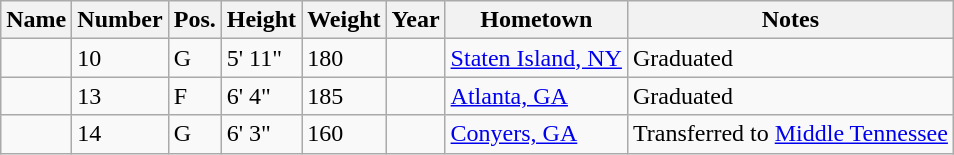<table class="wikitable sortable" border="1">
<tr>
<th>Name</th>
<th>Number</th>
<th>Pos.</th>
<th>Height</th>
<th>Weight</th>
<th>Year</th>
<th>Hometown</th>
<th class="unsortable">Notes</th>
</tr>
<tr>
<td></td>
<td>10</td>
<td>G</td>
<td>5' 11"</td>
<td>180</td>
<td></td>
<td><a href='#'>Staten Island, NY</a></td>
<td>Graduated</td>
</tr>
<tr>
<td></td>
<td>13</td>
<td>F</td>
<td>6' 4"</td>
<td>185</td>
<td></td>
<td><a href='#'>Atlanta, GA</a></td>
<td>Graduated</td>
</tr>
<tr>
<td></td>
<td>14</td>
<td>G</td>
<td>6' 3"</td>
<td>160</td>
<td></td>
<td><a href='#'>Conyers, GA</a></td>
<td>Transferred to <a href='#'>Middle Tennessee</a></td>
</tr>
</table>
